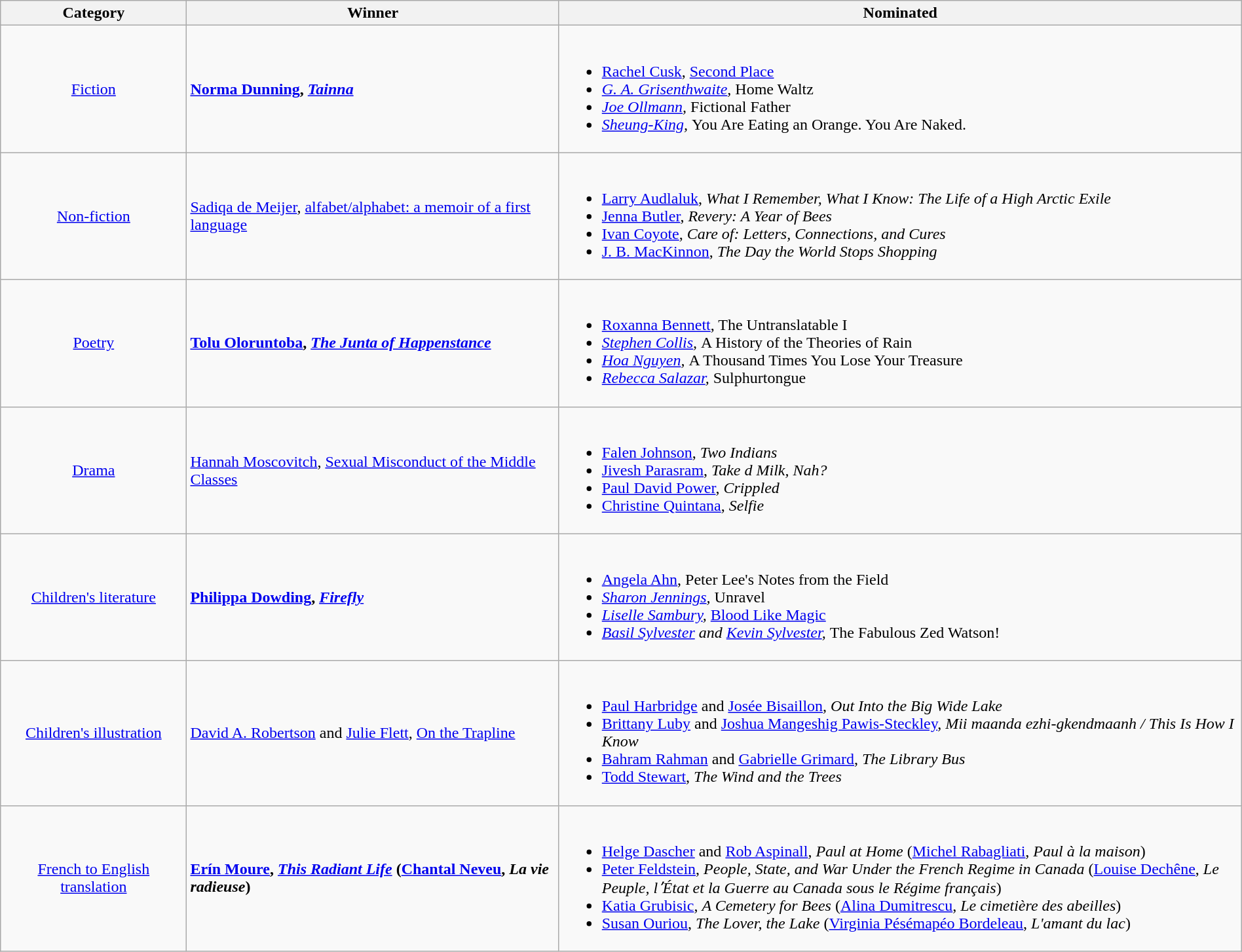<table class="wikitable" width="100%">
<tr>
<th width=15%>Category</th>
<th width=30%>Winner</th>
<th width=55%>Nominated</th>
</tr>
<tr>
<td align="center"><a href='#'>Fiction</a></td>
<td> <strong><a href='#'>Norma Dunning</a>, <em><a href='#'>Tainna</a><strong><em></td>
<td><br><ul><li><a href='#'>Rachel Cusk</a>, </em><a href='#'>Second Place</a><em></li><li><a href='#'>G. A. Grisenthwaite</a>, </em>Home Waltz<em></li><li><a href='#'>Joe Ollmann</a>, </em>Fictional Father<em></li><li><a href='#'>Sheung-King</a>, </em>You Are Eating an Orange. You Are Naked.<em></li></ul></td>
</tr>
<tr>
<td align="center"><a href='#'>Non-fiction</a></td>
<td> </strong><a href='#'>Sadiqa de Meijer</a>, </em><a href='#'>alfabet/alphabet: a memoir of a first language</a></em></strong></td>
<td><br><ul><li><a href='#'>Larry Audlaluk</a>, <em>What I Remember, What I Know: The Life of a High Arctic Exile</em></li><li><a href='#'>Jenna Butler</a>, <em>Revery: A Year of Bees</em></li><li><a href='#'>Ivan Coyote</a>, <em>Care of: Letters, Connections, and Cures</em></li><li><a href='#'>J. B. MacKinnon</a>, <em>The Day the World Stops Shopping</em></li></ul></td>
</tr>
<tr>
<td align="center"><a href='#'>Poetry</a></td>
<td> <strong><a href='#'>Tolu Oloruntoba</a>, <em><a href='#'>The Junta of Happenstance</a><strong><em></td>
<td><br><ul><li><a href='#'>Roxanna Bennett</a>, </em>The Untranslatable I<em></li><li><a href='#'>Stephen Collis</a>, </em>A History of the Theories of Rain<em></li><li><a href='#'>Hoa Nguyen</a>, </em>A Thousand Times You Lose Your Treasure<em></li><li><a href='#'>Rebecca Salazar</a>, </em>Sulphurtongue<em></li></ul></td>
</tr>
<tr>
<td align="center"><a href='#'>Drama</a></td>
<td> </strong><a href='#'>Hannah Moscovitch</a>, </em><a href='#'>Sexual Misconduct of the Middle Classes</a></em></strong></td>
<td><br><ul><li><a href='#'>Falen Johnson</a>, <em>Two Indians</em></li><li><a href='#'>Jivesh Parasram</a>, <em>Take d Milk, Nah?</em></li><li><a href='#'>Paul David Power</a>, <em>Crippled</em></li><li><a href='#'>Christine Quintana</a>, <em>Selfie</em></li></ul></td>
</tr>
<tr>
<td align="center"><a href='#'>Children's literature</a></td>
<td> <strong><a href='#'>Philippa Dowding</a>, <em><a href='#'>Firefly</a><strong><em></td>
<td><br><ul><li><a href='#'>Angela Ahn</a>, </em>Peter Lee's Notes from the Field<em></li><li><a href='#'>Sharon Jennings</a>, </em>Unravel<em></li><li><a href='#'>Liselle Sambury</a>, </em><a href='#'>Blood Like Magic</a><em></li><li><a href='#'>Basil Sylvester</a> and <a href='#'>Kevin Sylvester</a>, </em>The Fabulous Zed Watson!<em></li></ul></td>
</tr>
<tr>
<td align="center"><a href='#'>Children's illustration</a></td>
<td> </strong><a href='#'>David A. Robertson</a> and <a href='#'>Julie Flett</a>, </em><a href='#'>On the Trapline</a></em></strong></td>
<td><br><ul><li><a href='#'>Paul Harbridge</a> and <a href='#'>Josée Bisaillon</a>, <em>Out Into the Big Wide Lake</em></li><li><a href='#'>Brittany Luby</a> and <a href='#'>Joshua Mangeshig Pawis-Steckley</a>, <em>Mii maanda ezhi-gkendmaanh / This Is How I Know</em></li><li><a href='#'>Bahram Rahman</a> and <a href='#'>Gabrielle Grimard</a>, <em>The Library Bus</em></li><li><a href='#'>Todd Stewart</a>, <em>The Wind and the Trees</em></li></ul></td>
</tr>
<tr>
<td align="center"><a href='#'>French to English translation</a></td>
<td> <strong><a href='#'>Erín Moure</a>, <em><a href='#'>This Radiant Life</a></em> (<a href='#'>Chantal Neveu</a>, <em>La vie radieuse</em>)</strong></td>
<td><br><ul><li><a href='#'>Helge Dascher</a> and <a href='#'>Rob Aspinall</a>, <em>Paul at Home</em> (<a href='#'>Michel Rabagliati</a>, <em>Paul à la maison</em>)</li><li><a href='#'>Peter Feldstein</a>, <em>People, State, and War Under the French Regime in Canada</em> (<a href='#'>Louise Dechêne</a>, <em>Le Peuple, lʼÉtat et la Guerre au Canada sous le Régime français</em>)</li><li><a href='#'>Katia Grubisic</a>, <em>A Cemetery for Bees</em> (<a href='#'>Alina Dumitrescu</a>, <em>Le cimetière des abeilles</em>)</li><li><a href='#'>Susan Ouriou</a>, <em>The Lover, the Lake</em> (<a href='#'>Virginia Pésémapéo Bordeleau</a>, <em>L'amant du lac</em>)</li></ul></td>
</tr>
</table>
